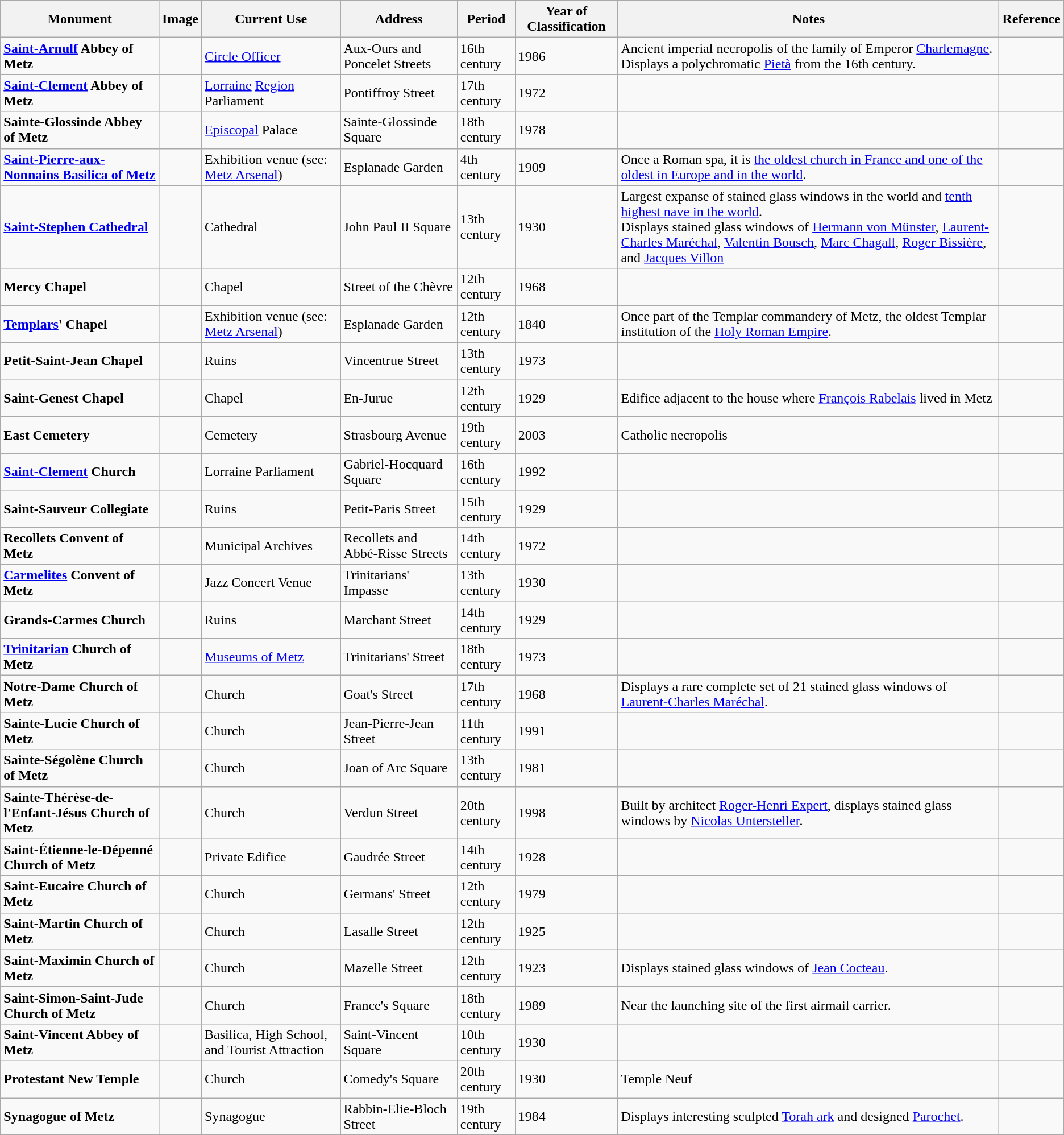<table class="wikitable sortable">
<tr>
<th>Monument</th>
<th>Image</th>
<th>Current Use</th>
<th>Address</th>
<th>Period</th>
<th>Year of Classification</th>
<th>Notes</th>
<th>Reference</th>
</tr>
<tr>
<td><strong><a href='#'>Saint-Arnulf</a> Abbey of Metz</strong></td>
<td></td>
<td><a href='#'>Circle Officer</a></td>
<td>Aux-Ours and Poncelet Streets</td>
<td>16th century</td>
<td>1986</td>
<td>Ancient imperial necropolis of the family of Emperor <a href='#'>Charlemagne</a>. Displays a polychromatic <a href='#'>Pietà</a> from the 16th century.</td>
<td></td>
</tr>
<tr>
<td><strong><a href='#'>Saint-Clement</a> Abbey of Metz</strong></td>
<td></td>
<td><a href='#'>Lorraine</a> <a href='#'>Region</a> Parliament</td>
<td>Pontiffroy Street</td>
<td>17th century</td>
<td>1972</td>
<td></td>
<td></td>
</tr>
<tr>
<td><strong>Sainte-Glossinde Abbey of Metz</strong></td>
<td></td>
<td><a href='#'>Episcopal</a> Palace</td>
<td>Sainte-Glossinde Square</td>
<td>18th century</td>
<td>1978</td>
<td></td>
<td></td>
</tr>
<tr>
<td><strong><a href='#'>Saint-Pierre-aux-Nonnains Basilica of Metz</a></strong></td>
<td></td>
<td>Exhibition venue (see: <a href='#'>Metz Arsenal</a>)</td>
<td>Esplanade Garden</td>
<td>4th century</td>
<td>1909</td>
<td>Once a Roman spa, it is <a href='#'>the oldest church in France and one of the oldest in Europe and in the world</a>.</td>
<td></td>
</tr>
<tr>
<td><strong><a href='#'>Saint-Stephen Cathedral</a></strong></td>
<td></td>
<td>Cathedral</td>
<td>John Paul II Square</td>
<td>13th century</td>
<td>1930</td>
<td>Largest expanse of stained glass windows in the world and <a href='#'>tenth highest nave in the world</a>. <br> Displays stained glass windows of <a href='#'>Hermann von Münster</a>, <a href='#'>Laurent-Charles Maréchal</a>, <a href='#'>Valentin Bousch</a>, <a href='#'>Marc Chagall</a>, <a href='#'>Roger Bissière</a>, and <a href='#'>Jacques Villon</a></td>
<td></td>
</tr>
<tr>
<td><strong>Mercy Chapel</strong></td>
<td></td>
<td>Chapel</td>
<td>Street of the Chèvre</td>
<td>12th century</td>
<td>1968</td>
<td></td>
<td></td>
</tr>
<tr>
<td><strong><a href='#'>Templars</a>' Chapel</strong></td>
<td></td>
<td>Exhibition venue (see: <a href='#'>Metz Arsenal</a>)</td>
<td>Esplanade Garden</td>
<td>12th century</td>
<td>1840</td>
<td>Once part of the Templar commandery of Metz, the oldest Templar institution of the <a href='#'>Holy Roman Empire</a>.</td>
<td></td>
</tr>
<tr>
<td><strong>Petit-Saint-Jean Chapel</strong></td>
<td></td>
<td>Ruins</td>
<td>Vincentrue Street</td>
<td>13th century</td>
<td>1973</td>
<td></td>
<td></td>
</tr>
<tr>
<td><strong>Saint-Genest Chapel</strong></td>
<td></td>
<td>Chapel</td>
<td>En-Jurue</td>
<td>12th century</td>
<td>1929</td>
<td>Edifice adjacent to the house where <a href='#'>François Rabelais</a> lived in Metz</td>
<td></td>
</tr>
<tr>
<td><strong>East Cemetery</strong></td>
<td></td>
<td>Cemetery</td>
<td>Strasbourg Avenue</td>
<td>19th century</td>
<td>2003</td>
<td>Catholic necropolis</td>
<td></td>
</tr>
<tr>
<td><strong><a href='#'>Saint-Clement</a> Church</strong></td>
<td></td>
<td>Lorraine Parliament</td>
<td>Gabriel-Hocquard Square</td>
<td>16th century</td>
<td>1992</td>
<td></td>
<td></td>
</tr>
<tr>
<td><strong>Saint-Sauveur Collegiate</strong></td>
<td></td>
<td>Ruins</td>
<td>Petit-Paris Street</td>
<td>15th century</td>
<td>1929</td>
<td></td>
<td></td>
</tr>
<tr>
<td><strong>Recollets Convent of Metz</strong></td>
<td></td>
<td>Municipal Archives</td>
<td>Recollets and Abbé-Risse Streets</td>
<td>14th century</td>
<td>1972</td>
<td></td>
<td></td>
</tr>
<tr>
<td><strong><a href='#'>Carmelites</a> Convent of Metz</strong></td>
<td></td>
<td>Jazz Concert Venue</td>
<td>Trinitarians' Impasse</td>
<td>13th century</td>
<td>1930</td>
<td></td>
<td></td>
</tr>
<tr>
<td><strong>Grands-Carmes Church</strong></td>
<td></td>
<td>Ruins</td>
<td>Marchant Street</td>
<td>14th century</td>
<td>1929</td>
<td></td>
<td></td>
</tr>
<tr>
<td><strong><a href='#'>Trinitarian</a> Church of Metz</strong></td>
<td></td>
<td><a href='#'>Museums of Metz</a></td>
<td>Trinitarians' Street</td>
<td>18th century</td>
<td>1973</td>
<td></td>
<td></td>
</tr>
<tr>
<td><strong>Notre-Dame Church of Metz</strong></td>
<td></td>
<td>Church</td>
<td>Goat's Street</td>
<td>17th century</td>
<td>1968</td>
<td>Displays a rare complete set of 21 stained glass windows of <a href='#'>Laurent-Charles Maréchal</a>.</td>
<td></td>
</tr>
<tr>
<td><strong>Sainte-Lucie Church of Metz</strong></td>
<td></td>
<td>Church</td>
<td>Jean-Pierre-Jean Street</td>
<td>11th century</td>
<td>1991</td>
<td></td>
<td></td>
</tr>
<tr>
<td><strong>Sainte-Ségolène Church of Metz</strong></td>
<td></td>
<td>Church</td>
<td>Joan of Arc Square</td>
<td>13th century</td>
<td>1981</td>
<td></td>
<td></td>
</tr>
<tr>
<td><strong>Sainte-Thérèse-de-l'Enfant-Jésus Church of Metz</strong></td>
<td></td>
<td>Church</td>
<td>Verdun Street</td>
<td>20th century</td>
<td>1998</td>
<td>Built by architect <a href='#'>Roger-Henri Expert</a>, displays stained glass windows by <a href='#'>Nicolas Untersteller</a>.</td>
<td></td>
</tr>
<tr>
<td><strong>Saint-Étienne-le-Dépenné Church of Metz</strong></td>
<td></td>
<td>Private Edifice</td>
<td>Gaudrée Street</td>
<td>14th century</td>
<td>1928</td>
<td></td>
<td></td>
</tr>
<tr>
<td><strong>Saint-Eucaire Church of Metz</strong></td>
<td></td>
<td>Church</td>
<td>Germans' Street</td>
<td>12th century</td>
<td>1979</td>
<td></td>
<td></td>
</tr>
<tr>
<td><strong>Saint-Martin Church of Metz</strong></td>
<td></td>
<td>Church</td>
<td>Lasalle Street</td>
<td>12th century</td>
<td>1925</td>
<td></td>
<td></td>
</tr>
<tr>
<td><strong>Saint-Maximin Church of Metz</strong></td>
<td></td>
<td>Church</td>
<td>Mazelle Street</td>
<td>12th century</td>
<td>1923</td>
<td>Displays stained glass windows of <a href='#'>Jean Cocteau</a>.</td>
<td></td>
</tr>
<tr>
<td><strong>Saint-Simon-Saint-Jude Church of Metz</strong></td>
<td></td>
<td>Church</td>
<td>France's Square</td>
<td>18th century</td>
<td>1989</td>
<td>Near the launching site of the first airmail carrier.</td>
<td></td>
</tr>
<tr>
<td><strong>Saint-Vincent Abbey of Metz</strong></td>
<td></td>
<td>Basilica, High School, and Tourist Attraction</td>
<td>Saint-Vincent Square</td>
<td>10th century</td>
<td>1930</td>
<td></td>
<td></td>
</tr>
<tr>
<td><strong>Protestant New Temple</strong></td>
<td></td>
<td>Church</td>
<td>Comedy's Square</td>
<td>20th century</td>
<td>1930</td>
<td>Temple Neuf</td>
<td></td>
</tr>
<tr>
<td><strong>Synagogue of Metz</strong></td>
<td></td>
<td>Synagogue</td>
<td>Rabbin-Elie-Bloch Street</td>
<td>19th century</td>
<td>1984</td>
<td>Displays interesting sculpted <a href='#'>Torah ark</a> and designed <a href='#'>Parochet</a>.</td>
<td></td>
</tr>
<tr>
</tr>
</table>
